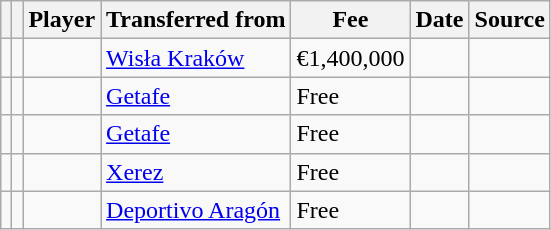<table class="wikitable plainrowheaders sortable">
<tr>
<th></th>
<th></th>
<th scope=col>Player</th>
<th>Transferred from</th>
<th !scope=col; style="width: 65px;">Fee</th>
<th scope=col>Date</th>
<th scope=col>Source</th>
</tr>
<tr>
<td align=center></td>
<td align=center></td>
<td></td>
<td> <a href='#'>Wisła Kraków</a></td>
<td>€1,400,000</td>
<td></td>
<td></td>
</tr>
<tr>
<td align=center></td>
<td align=center></td>
<td></td>
<td> <a href='#'>Getafe</a></td>
<td>Free</td>
<td></td>
<td></td>
</tr>
<tr>
<td align=center></td>
<td align=center></td>
<td></td>
<td> <a href='#'>Getafe</a></td>
<td>Free</td>
<td></td>
<td></td>
</tr>
<tr>
<td align=center></td>
<td align=center></td>
<td></td>
<td> <a href='#'>Xerez</a></td>
<td>Free</td>
<td></td>
<td></td>
</tr>
<tr>
<td align=center></td>
<td align=center></td>
<td></td>
<td> <a href='#'>Deportivo Aragón</a></td>
<td>Free</td>
<td></td>
<td></td>
</tr>
</table>
